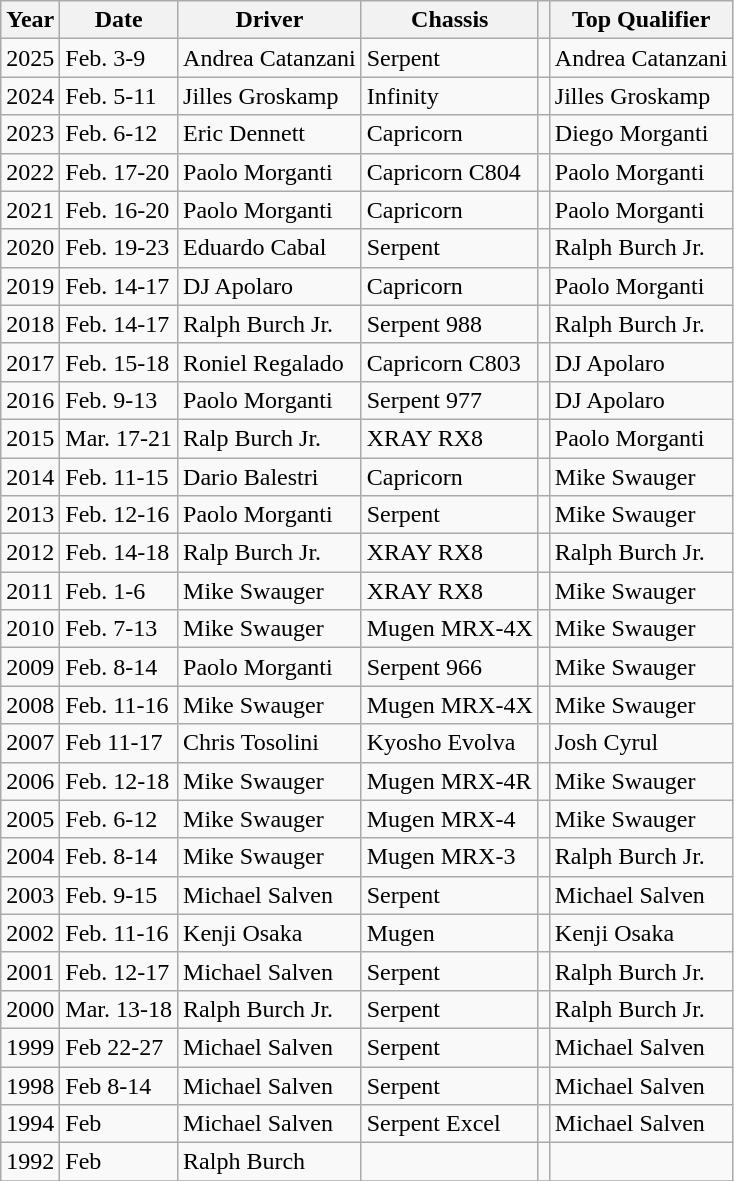<table class="wikitable">
<tr>
<th>Year</th>
<th>Date</th>
<th>Driver</th>
<th>Chassis</th>
<th></th>
<th>Top Qualifier</th>
</tr>
<tr>
<td>2025</td>
<td>Feb. 3-9</td>
<td> Andrea Catanzani</td>
<td>Serpent</td>
<td></td>
<td> Andrea Catanzani</td>
</tr>
<tr>
<td>2024</td>
<td>Feb. 5-11</td>
<td> Jilles Groskamp</td>
<td>Infinity</td>
<td></td>
<td> Jilles Groskamp</td>
</tr>
<tr>
<td>2023</td>
<td>Feb. 6-12</td>
<td> Eric Dennett</td>
<td>Capricorn</td>
<td></td>
<td> Diego Morganti</td>
</tr>
<tr>
<td>2022</td>
<td>Feb. 17-20</td>
<td> Paolo Morganti</td>
<td>Capricorn C804</td>
<td></td>
<td> Paolo Morganti</td>
</tr>
<tr>
<td>2021</td>
<td>Feb. 16-20</td>
<td> Paolo Morganti</td>
<td>Capricorn</td>
<td></td>
<td> Paolo Morganti</td>
</tr>
<tr>
<td>2020</td>
<td>Feb. 19-23</td>
<td> Eduardo Cabal</td>
<td>Serpent</td>
<td></td>
<td> Ralph Burch Jr.</td>
</tr>
<tr>
<td>2019</td>
<td>Feb. 14-17</td>
<td> DJ Apolaro</td>
<td>Capricorn</td>
<td></td>
<td> Paolo Morganti</td>
</tr>
<tr>
<td>2018</td>
<td>Feb. 14-17</td>
<td> Ralph Burch Jr.</td>
<td>Serpent 988</td>
<td></td>
<td> Ralph Burch Jr.</td>
</tr>
<tr>
<td>2017</td>
<td>Feb. 15-18</td>
<td> Roniel Regalado</td>
<td>Capricorn C803</td>
<td></td>
<td> DJ Apolaro</td>
</tr>
<tr>
<td>2016</td>
<td>Feb. 9-13</td>
<td> Paolo Morganti</td>
<td>Serpent 977</td>
<td></td>
<td> DJ Apolaro</td>
</tr>
<tr>
<td>2015</td>
<td>Mar. 17-21</td>
<td> Ralp Burch Jr.</td>
<td>XRAY RX8</td>
<td></td>
<td> Paolo Morganti</td>
</tr>
<tr>
<td>2014</td>
<td>Feb. 11-15</td>
<td> Dario Balestri</td>
<td>Capricorn</td>
<td></td>
<td> Mike Swauger</td>
</tr>
<tr>
<td>2013</td>
<td>Feb. 12-16</td>
<td> Paolo Morganti</td>
<td>Serpent</td>
<td></td>
<td> Mike Swauger</td>
</tr>
<tr>
<td>2012</td>
<td>Feb. 14-18</td>
<td> Ralp Burch Jr.</td>
<td>XRAY RX8</td>
<td></td>
<td> Ralph Burch Jr.</td>
</tr>
<tr>
<td>2011</td>
<td>Feb. 1-6</td>
<td> Mike Swauger</td>
<td>XRAY RX8</td>
<td></td>
<td> Mike Swauger</td>
</tr>
<tr>
<td>2010</td>
<td>Feb. 7-13</td>
<td> Mike Swauger</td>
<td>Mugen MRX-4X</td>
<td></td>
<td> Mike Swauger</td>
</tr>
<tr>
<td>2009</td>
<td>Feb. 8-14</td>
<td> Paolo Morganti</td>
<td>Serpent 966</td>
<td></td>
<td> Mike Swauger</td>
</tr>
<tr>
<td>2008</td>
<td>Feb. 11-16</td>
<td> Mike Swauger</td>
<td>Mugen MRX-4X</td>
<td></td>
<td> Mike Swauger</td>
</tr>
<tr>
<td>2007</td>
<td>Feb 11-17</td>
<td> Chris Tosolini</td>
<td>Kyosho Evolva</td>
<td></td>
<td> Josh Cyrul</td>
</tr>
<tr>
<td>2006</td>
<td>Feb. 12-18</td>
<td> Mike Swauger</td>
<td>Mugen MRX-4R</td>
<td></td>
<td> Mike Swauger</td>
</tr>
<tr>
<td>2005</td>
<td>Feb. 6-12</td>
<td> Mike Swauger</td>
<td>Mugen MRX-4</td>
<td></td>
<td> Mike Swauger</td>
</tr>
<tr>
<td>2004</td>
<td>Feb. 8-14</td>
<td> Mike Swauger</td>
<td>Mugen MRX-3</td>
<td></td>
<td> Ralph Burch Jr.</td>
</tr>
<tr>
<td>2003</td>
<td>Feb. 9-15</td>
<td> Michael Salven</td>
<td>Serpent</td>
<td></td>
<td> Michael Salven</td>
</tr>
<tr>
<td>2002</td>
<td>Feb. 11-16</td>
<td> Kenji Osaka</td>
<td>Mugen</td>
<td></td>
<td> Kenji Osaka</td>
</tr>
<tr>
<td>2001</td>
<td>Feb. 12-17</td>
<td> Michael Salven</td>
<td>Serpent</td>
<td></td>
<td> Ralph Burch Jr.</td>
</tr>
<tr>
<td>2000</td>
<td>Mar. 13-18</td>
<td> Ralph Burch Jr.</td>
<td>Serpent</td>
<td></td>
<td> Ralph Burch Jr.</td>
</tr>
<tr>
<td>1999</td>
<td>Feb 22-27</td>
<td> Michael Salven</td>
<td>Serpent</td>
<td></td>
<td> Michael Salven</td>
</tr>
<tr>
<td>1998</td>
<td>Feb 8-14</td>
<td> Michael Salven</td>
<td>Serpent</td>
<td></td>
<td> Michael Salven</td>
</tr>
<tr>
<td>1994</td>
<td>Feb</td>
<td> Michael Salven</td>
<td>Serpent Excel</td>
<td></td>
<td> Michael Salven</td>
</tr>
<tr>
<td>1992</td>
<td>Feb</td>
<td> Ralph Burch</td>
<td></td>
<td></td>
<td></td>
</tr>
<tr>
</tr>
</table>
